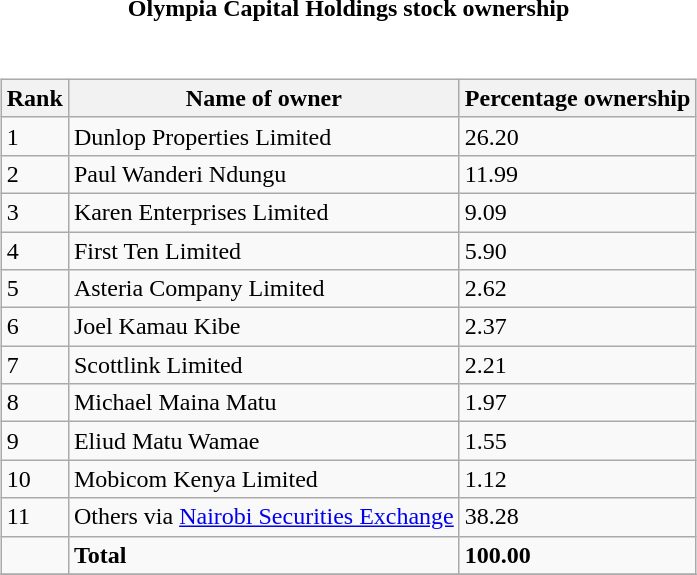<table style="font-size:100%;">
<tr>
<td width="100%" align="center"><strong>Olympia Capital Holdings stock ownership</strong></td>
</tr>
<tr valign="top">
<td><br><table class="wikitable sortable" style="margin-left:auto;margin-right:auto">
<tr>
<th style="width:2em;">Rank</th>
<th>Name of owner</th>
<th>Percentage ownership</th>
</tr>
<tr>
<td>1</td>
<td>Dunlop Properties Limited</td>
<td>26.20</td>
</tr>
<tr>
<td>2</td>
<td>Paul Wanderi Ndungu</td>
<td>11.99</td>
</tr>
<tr>
<td>3</td>
<td>Karen Enterprises Limited</td>
<td>9.09</td>
</tr>
<tr>
<td>4</td>
<td>First Ten Limited</td>
<td>5.90</td>
</tr>
<tr>
<td>5</td>
<td>Asteria Company Limited</td>
<td>2.62</td>
</tr>
<tr>
<td>6</td>
<td>Joel Kamau Kibe</td>
<td>2.37</td>
</tr>
<tr>
<td>7</td>
<td>Scottlink Limited</td>
<td>2.21</td>
</tr>
<tr>
<td>8</td>
<td>Michael Maina Matu</td>
<td>1.97</td>
</tr>
<tr>
<td>9</td>
<td>Eliud Matu Wamae</td>
<td>1.55</td>
</tr>
<tr>
<td>10</td>
<td>Mobicom Kenya Limited</td>
<td>1.12</td>
</tr>
<tr>
<td>11</td>
<td>Others via <a href='#'>Nairobi Securities Exchange</a></td>
<td>38.28</td>
</tr>
<tr>
<td></td>
<td><strong>Total</strong></td>
<td><strong>100.00</strong></td>
</tr>
<tr>
</tr>
</table>
</td>
</tr>
</table>
